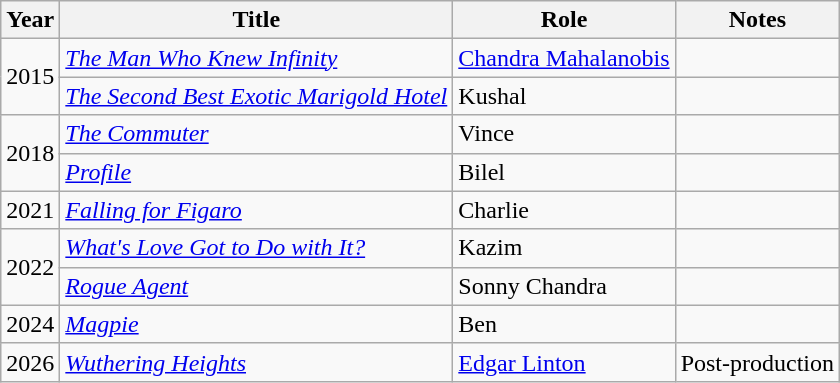<table class="wikitable sortable">
<tr>
<th>Year</th>
<th>Title</th>
<th>Role</th>
<th class="unsortable">Notes</th>
</tr>
<tr>
<td rowspan="2">2015</td>
<td><em><a href='#'>The Man Who Knew Infinity</a></em></td>
<td><a href='#'>Chandra Mahalanobis</a></td>
<td></td>
</tr>
<tr>
<td><em><a href='#'>The Second Best Exotic Marigold Hotel</a></em></td>
<td>Kushal</td>
<td></td>
</tr>
<tr>
<td rowspan="2">2018</td>
<td><em><a href='#'>The Commuter</a></em></td>
<td>Vince</td>
<td></td>
</tr>
<tr>
<td><em><a href='#'>Profile</a></em></td>
<td>Bilel</td>
<td></td>
</tr>
<tr>
<td>2021</td>
<td><em><a href='#'>Falling for Figaro</a></em></td>
<td>Charlie</td>
<td></td>
</tr>
<tr>
<td rowspan="2">2022</td>
<td><em><a href='#'>What's Love Got to Do with It?</a></em></td>
<td>Kazim</td>
<td></td>
</tr>
<tr>
<td><em><a href='#'>Rogue Agent</a></em></td>
<td>Sonny Chandra</td>
<td></td>
</tr>
<tr>
<td>2024</td>
<td><em><a href='#'>Magpie</a></em></td>
<td>Ben</td>
<td></td>
</tr>
<tr>
<td>2026</td>
<td><em><a href='#'>Wuthering Heights</a></em></td>
<td><a href='#'>Edgar Linton</a></td>
<td>Post-production</td>
</tr>
</table>
